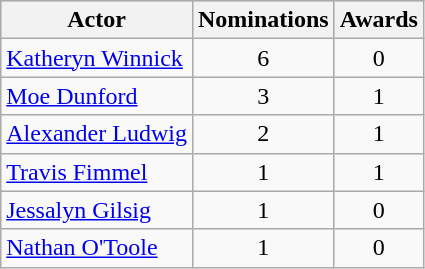<table class="wikitable" style="text-align:center">
<tr bgcolor="#CCCCCC">
<th>Actor</th>
<th>Nominations</th>
<th>Awards</th>
</tr>
<tr>
<td align="left"><a href='#'>Katheryn Winnick</a></td>
<td>6</td>
<td>0</td>
</tr>
<tr>
<td align="left"><a href='#'>Moe Dunford</a></td>
<td>3</td>
<td>1</td>
</tr>
<tr>
<td align="left"><a href='#'>Alexander Ludwig</a></td>
<td>2</td>
<td>1</td>
</tr>
<tr>
<td align="left"><a href='#'>Travis Fimmel</a></td>
<td>1</td>
<td>1</td>
</tr>
<tr>
<td align="left"><a href='#'>Jessalyn Gilsig</a></td>
<td>1</td>
<td>0</td>
</tr>
<tr>
<td align="left"><a href='#'>Nathan O'Toole</a></td>
<td>1</td>
<td>0</td>
</tr>
</table>
